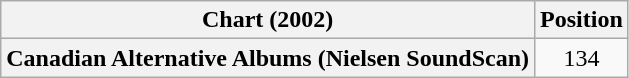<table class="wikitable plainrowheaders">
<tr>
<th scope="col">Chart (2002)</th>
<th scope="col">Position</th>
</tr>
<tr>
<th scope="row">Canadian Alternative Albums (Nielsen SoundScan)</th>
<td align=center>134</td>
</tr>
</table>
